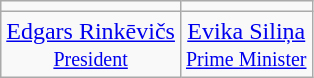<table class="wikitable" style="text-align:left; float:left; margin-right:9px; margin-left:2px;">
<tr>
<td style="text-align:left;"></td>
<td style="text-align:left;"></td>
</tr>
<tr>
<td style="text-align:center;"><a href='#'>Edgars Rinkēvičs</a><br><small><a href='#'>President</a></small></td>
<td style="text-align:center;"><a href='#'>Evika Siliņa</a><br><small><a href='#'>Prime Minister</a></small></td>
</tr>
</table>
